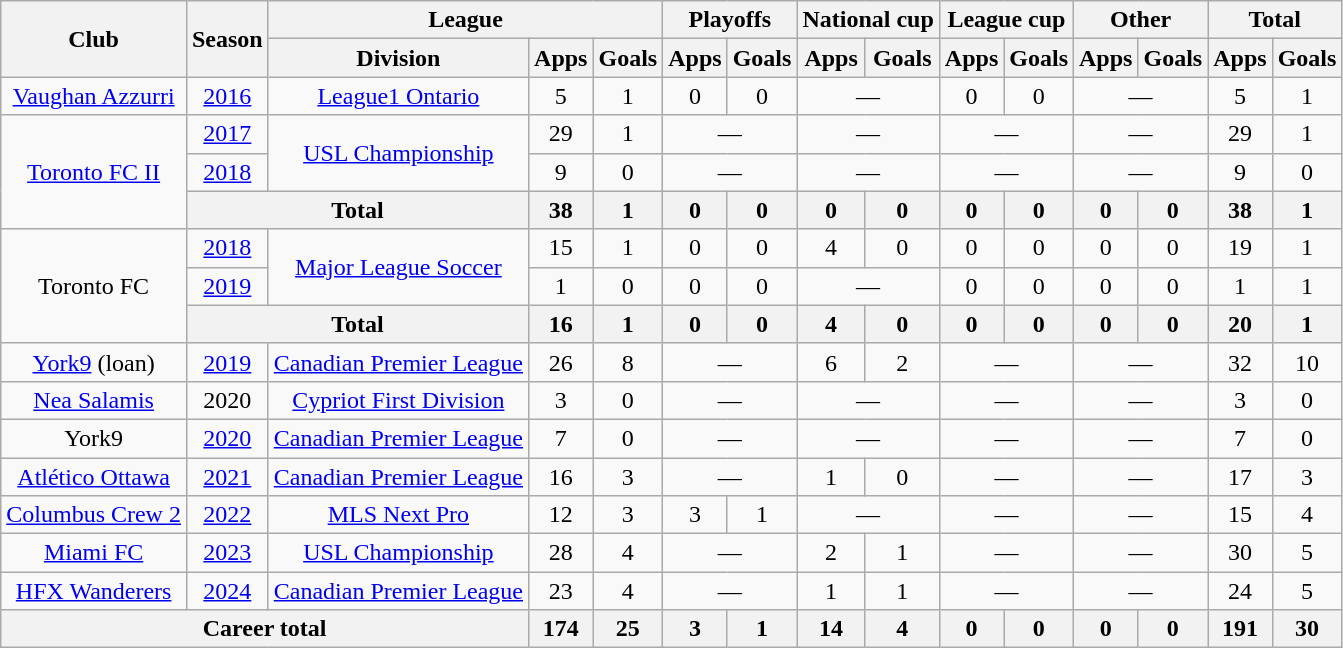<table class="wikitable" style="text-align:center">
<tr>
<th rowspan="2">Club</th>
<th rowspan="2">Season</th>
<th colspan="3">League</th>
<th colspan="2">Playoffs</th>
<th colspan="2">National cup</th>
<th colspan="2">League cup</th>
<th colspan="2">Other</th>
<th colspan="2">Total</th>
</tr>
<tr>
<th>Division</th>
<th>Apps</th>
<th>Goals</th>
<th>Apps</th>
<th>Goals</th>
<th>Apps</th>
<th>Goals</th>
<th>Apps</th>
<th>Goals</th>
<th>Apps</th>
<th>Goals</th>
<th>Apps</th>
<th>Goals</th>
</tr>
<tr>
<td><a href='#'>Vaughan Azzurri</a></td>
<td><a href='#'>2016</a></td>
<td><a href='#'>League1 Ontario</a></td>
<td>5</td>
<td>1</td>
<td>0</td>
<td>0</td>
<td colspan="2">—</td>
<td>0</td>
<td>0</td>
<td colspan="2">—</td>
<td>5</td>
<td>1</td>
</tr>
<tr>
<td rowspan="3"><a href='#'>Toronto FC II</a></td>
<td><a href='#'>2017</a></td>
<td rowspan="2"><a href='#'>USL Championship</a></td>
<td>29</td>
<td>1</td>
<td colspan="2">—</td>
<td colspan="2">—</td>
<td colspan="2">—</td>
<td colspan="2">—</td>
<td>29</td>
<td>1</td>
</tr>
<tr>
<td><a href='#'>2018</a></td>
<td>9</td>
<td>0</td>
<td colspan="2">—</td>
<td colspan="2">—</td>
<td colspan="2">—</td>
<td colspan="2">—</td>
<td>9</td>
<td>0</td>
</tr>
<tr>
<th colspan="2">Total</th>
<th>38</th>
<th>1</th>
<th>0</th>
<th>0</th>
<th>0</th>
<th>0</th>
<th>0</th>
<th>0</th>
<th>0</th>
<th>0</th>
<th>38</th>
<th>1</th>
</tr>
<tr>
<td rowspan="3">Toronto FC</td>
<td><a href='#'>2018</a></td>
<td rowspan="2"><a href='#'>Major League Soccer</a></td>
<td>15</td>
<td>1</td>
<td>0</td>
<td>0</td>
<td>4</td>
<td>0</td>
<td>0</td>
<td>0</td>
<td>0</td>
<td>0</td>
<td>19</td>
<td>1</td>
</tr>
<tr>
<td><a href='#'>2019</a></td>
<td>1</td>
<td>0</td>
<td>0</td>
<td>0</td>
<td colspan="2">—</td>
<td>0</td>
<td>0</td>
<td>0</td>
<td>0</td>
<td>1</td>
<td>1</td>
</tr>
<tr>
<th colspan="2">Total</th>
<th>16</th>
<th>1</th>
<th>0</th>
<th>0</th>
<th>4</th>
<th>0</th>
<th>0</th>
<th>0</th>
<th>0</th>
<th>0</th>
<th>20</th>
<th>1</th>
</tr>
<tr>
<td><a href='#'>York9</a> (loan)</td>
<td><a href='#'>2019</a></td>
<td><a href='#'>Canadian Premier League</a></td>
<td>26</td>
<td>8</td>
<td colspan="2">—</td>
<td>6</td>
<td>2</td>
<td colspan="2">—</td>
<td colspan="2">—</td>
<td>32</td>
<td>10</td>
</tr>
<tr>
<td><a href='#'>Nea Salamis</a></td>
<td>2020</td>
<td><a href='#'>Cypriot First Division</a></td>
<td>3</td>
<td>0</td>
<td colspan="2">—</td>
<td colspan="2">—</td>
<td colspan="2">—</td>
<td colspan="2">—</td>
<td>3</td>
<td>0</td>
</tr>
<tr>
<td>York9</td>
<td><a href='#'>2020</a></td>
<td><a href='#'>Canadian Premier League</a></td>
<td>7</td>
<td>0</td>
<td colspan="2">—</td>
<td colspan="2">—</td>
<td colspan="2">—</td>
<td colspan="2">—</td>
<td>7</td>
<td>0</td>
</tr>
<tr>
<td><a href='#'>Atlético Ottawa</a></td>
<td><a href='#'>2021</a></td>
<td><a href='#'>Canadian Premier League</a></td>
<td>16</td>
<td>3</td>
<td colspan="2">—</td>
<td>1</td>
<td>0</td>
<td colspan="2">—</td>
<td colspan="2">—</td>
<td>17</td>
<td>3</td>
</tr>
<tr>
<td><a href='#'>Columbus Crew 2</a></td>
<td><a href='#'>2022</a></td>
<td><a href='#'>MLS Next Pro</a></td>
<td>12</td>
<td>3</td>
<td>3</td>
<td>1</td>
<td colspan="2">—</td>
<td colspan="2">—</td>
<td colspan="2">—</td>
<td>15</td>
<td>4</td>
</tr>
<tr>
<td><a href='#'>Miami FC</a></td>
<td><a href='#'>2023</a></td>
<td><a href='#'>USL Championship</a></td>
<td>28</td>
<td>4</td>
<td colspan="2">—</td>
<td>2</td>
<td>1</td>
<td colspan="2">—</td>
<td colspan="2">—</td>
<td>30</td>
<td>5</td>
</tr>
<tr>
<td><a href='#'>HFX Wanderers</a></td>
<td><a href='#'>2024</a></td>
<td><a href='#'>Canadian Premier League</a></td>
<td>23</td>
<td>4</td>
<td colspan="2">—</td>
<td>1</td>
<td>1</td>
<td colspan="2">—</td>
<td colspan="2">—</td>
<td>24</td>
<td>5</td>
</tr>
<tr>
<th colspan="3">Career total</th>
<th>174</th>
<th>25</th>
<th>3</th>
<th>1</th>
<th>14</th>
<th>4</th>
<th>0</th>
<th>0</th>
<th>0</th>
<th>0</th>
<th>191</th>
<th>30</th>
</tr>
</table>
